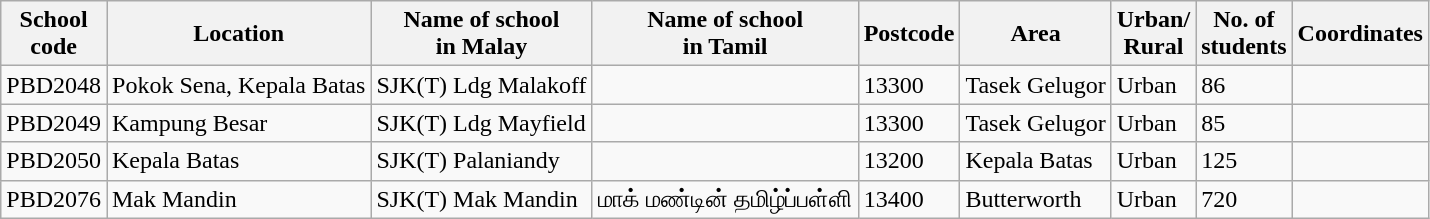<table class="wikitable sortable">
<tr>
<th>School<br>code</th>
<th>Location</th>
<th>Name of school<br>in Malay</th>
<th>Name of school<br>in Tamil</th>
<th>Postcode</th>
<th>Area</th>
<th>Urban/<br>Rural</th>
<th>No. of<br>students</th>
<th>Coordinates</th>
</tr>
<tr>
<td>PBD2048</td>
<td>Pokok Sena, Kepala Batas</td>
<td>SJK(T) Ldg Malakoff</td>
<td></td>
<td>13300</td>
<td>Tasek Gelugor</td>
<td>Urban</td>
<td>86</td>
<td></td>
</tr>
<tr>
<td>PBD2049</td>
<td>Kampung Besar</td>
<td>SJK(T) Ldg Mayfield</td>
<td></td>
<td>13300</td>
<td>Tasek Gelugor</td>
<td>Urban</td>
<td>85</td>
<td></td>
</tr>
<tr>
<td>PBD2050</td>
<td>Kepala Batas</td>
<td>SJK(T) Palaniandy</td>
<td></td>
<td>13200</td>
<td>Kepala Batas</td>
<td>Urban</td>
<td>125</td>
<td></td>
</tr>
<tr>
<td>PBD2076</td>
<td>Mak Mandin</td>
<td>SJK(T) Mak Mandin</td>
<td>மாக் மண்டின் தமிழ்ப்பள்ளி</td>
<td>13400</td>
<td>Butterworth</td>
<td>Urban</td>
<td>720</td>
<td></td>
</tr>
</table>
